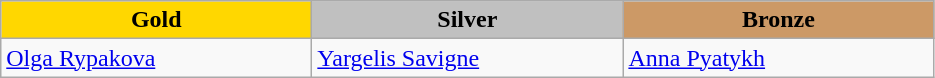<table class="wikitable" style="text-align:left">
<tr align="center">
<td width=200 bgcolor=gold><strong>Gold</strong></td>
<td width=200 bgcolor=silver><strong>Silver</strong></td>
<td width=200 bgcolor=CC9966><strong>Bronze</strong></td>
</tr>
<tr>
<td><a href='#'>Olga Rypakova</a><br><em></em></td>
<td><a href='#'>Yargelis Savigne</a><br><em></em></td>
<td><a href='#'>Anna Pyatykh</a><br><em></em></td>
</tr>
</table>
